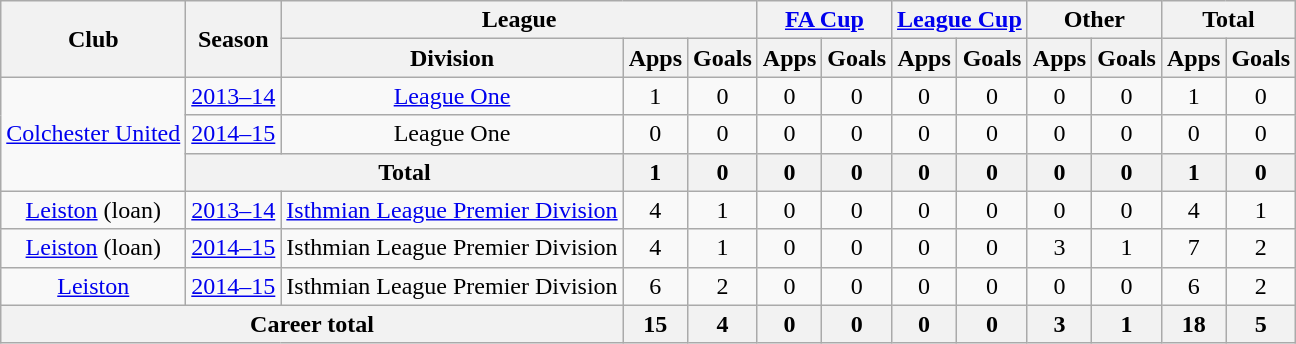<table class="wikitable" style="text-align: center;">
<tr>
<th rowspan="2">Club</th>
<th rowspan="2">Season</th>
<th colspan="3">League</th>
<th colspan="2"><a href='#'>FA Cup</a></th>
<th colspan="2"><a href='#'>League Cup</a></th>
<th colspan="2">Other</th>
<th colspan="2">Total</th>
</tr>
<tr>
<th>Division</th>
<th>Apps</th>
<th>Goals</th>
<th>Apps</th>
<th>Goals</th>
<th>Apps</th>
<th>Goals</th>
<th>Apps</th>
<th>Goals</th>
<th>Apps</th>
<th>Goals</th>
</tr>
<tr>
<td rowspan="3"><a href='#'>Colchester United</a></td>
<td><a href='#'>2013–14</a></td>
<td><a href='#'>League One</a></td>
<td>1</td>
<td>0</td>
<td>0</td>
<td>0</td>
<td>0</td>
<td>0</td>
<td>0</td>
<td>0</td>
<td>1</td>
<td>0</td>
</tr>
<tr>
<td><a href='#'>2014–15</a></td>
<td>League One</td>
<td>0</td>
<td>0</td>
<td>0</td>
<td>0</td>
<td>0</td>
<td>0</td>
<td>0</td>
<td>0</td>
<td>0</td>
<td>0</td>
</tr>
<tr>
<th colspan="2">Total</th>
<th>1</th>
<th>0</th>
<th>0</th>
<th>0</th>
<th>0</th>
<th>0</th>
<th>0</th>
<th>0</th>
<th>1</th>
<th>0</th>
</tr>
<tr>
<td><a href='#'>Leiston</a> (loan)</td>
<td><a href='#'>2013–14</a></td>
<td><a href='#'>Isthmian League Premier Division</a></td>
<td>4</td>
<td>1</td>
<td>0</td>
<td>0</td>
<td>0</td>
<td>0</td>
<td>0</td>
<td>0</td>
<td>4</td>
<td>1</td>
</tr>
<tr>
<td><a href='#'>Leiston</a> (loan)</td>
<td><a href='#'>2014–15</a></td>
<td>Isthmian League Premier Division</td>
<td>4</td>
<td>1</td>
<td>0</td>
<td>0</td>
<td>0</td>
<td>0</td>
<td>3</td>
<td>1</td>
<td>7</td>
<td>2</td>
</tr>
<tr>
<td><a href='#'>Leiston</a></td>
<td><a href='#'>2014–15</a></td>
<td>Isthmian League Premier Division</td>
<td>6</td>
<td>2</td>
<td>0</td>
<td>0</td>
<td>0</td>
<td>0</td>
<td>0</td>
<td>0</td>
<td>6</td>
<td>2</td>
</tr>
<tr>
<th colspan="3">Career total</th>
<th>15</th>
<th>4</th>
<th>0</th>
<th>0</th>
<th>0</th>
<th>0</th>
<th>3</th>
<th>1</th>
<th>18</th>
<th>5</th>
</tr>
</table>
